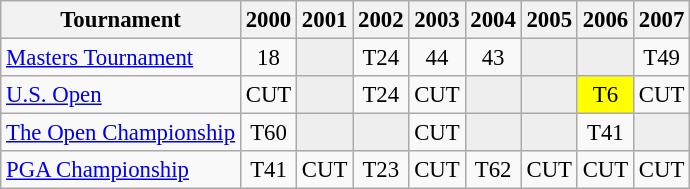<table class="wikitable" style="font-size:95%;text-align:center;">
<tr>
<th>Tournament</th>
<th>2000</th>
<th>2001</th>
<th>2002</th>
<th>2003</th>
<th>2004</th>
<th>2005</th>
<th>2006</th>
<th>2007</th>
</tr>
<tr>
<td align=left><a href='#'>Masters Tournament</a></td>
<td>18</td>
<td style="background:#eeeeee;"></td>
<td>T24</td>
<td>44</td>
<td>43</td>
<td style="background:#eeeeee;"></td>
<td style="background:#eeeeee;"></td>
<td>T49</td>
</tr>
<tr>
<td align=left><a href='#'>U.S. Open</a></td>
<td>CUT</td>
<td style="background:#eeeeee;"></td>
<td>T24</td>
<td>CUT</td>
<td style="background:#eeeeee;"></td>
<td style="background:#eeeeee;"></td>
<td style="background:yellow;">T6</td>
<td>CUT</td>
</tr>
<tr>
<td align=left><a href='#'>The Open Championship</a></td>
<td>T60</td>
<td style="background:#eeeeee;"></td>
<td style="background:#eeeeee;"></td>
<td>CUT</td>
<td style="background:#eeeeee;"></td>
<td style="background:#eeeeee;"></td>
<td>T41</td>
<td style="background:#eeeeee;"></td>
</tr>
<tr>
<td align=left><a href='#'>PGA Championship</a></td>
<td>T41</td>
<td>CUT</td>
<td>T23</td>
<td>CUT</td>
<td>T62</td>
<td>CUT</td>
<td>CUT</td>
<td>CUT</td>
</tr>
</table>
